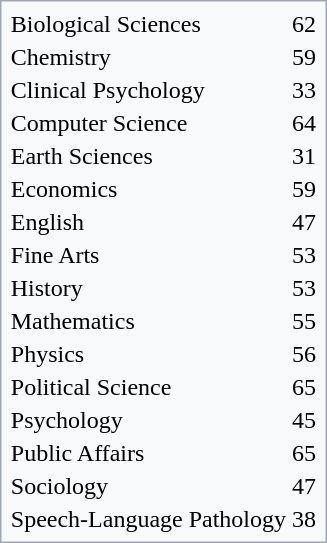<table class="floatright" style="width: auto; background-color:#f8f9fa; border: 1px solid #a2a9b1; color:black; padding:0.2em;">
<tr>
<td>Biological Sciences</td>
<td>62</td>
</tr>
<tr>
<td>Chemistry</td>
<td>59</td>
</tr>
<tr>
<td>Clinical Psychology</td>
<td>33</td>
</tr>
<tr>
<td>Computer Science</td>
<td>64</td>
</tr>
<tr>
<td>Earth Sciences</td>
<td>31</td>
</tr>
<tr>
<td>Economics</td>
<td>59</td>
</tr>
<tr>
<td>English</td>
<td>47</td>
</tr>
<tr>
<td>Fine Arts</td>
<td>53</td>
</tr>
<tr>
<td>History</td>
<td>53</td>
</tr>
<tr>
<td>Mathematics</td>
<td>55</td>
</tr>
<tr>
<td>Physics</td>
<td>56</td>
</tr>
<tr>
<td>Political Science</td>
<td>65</td>
</tr>
<tr>
<td>Psychology</td>
<td>45</td>
</tr>
<tr>
<td>Public Affairs</td>
<td>65</td>
</tr>
<tr>
<td>Sociology</td>
<td>47</td>
</tr>
<tr>
<td>Speech-Language Pathology</td>
<td>38</td>
</tr>
</table>
